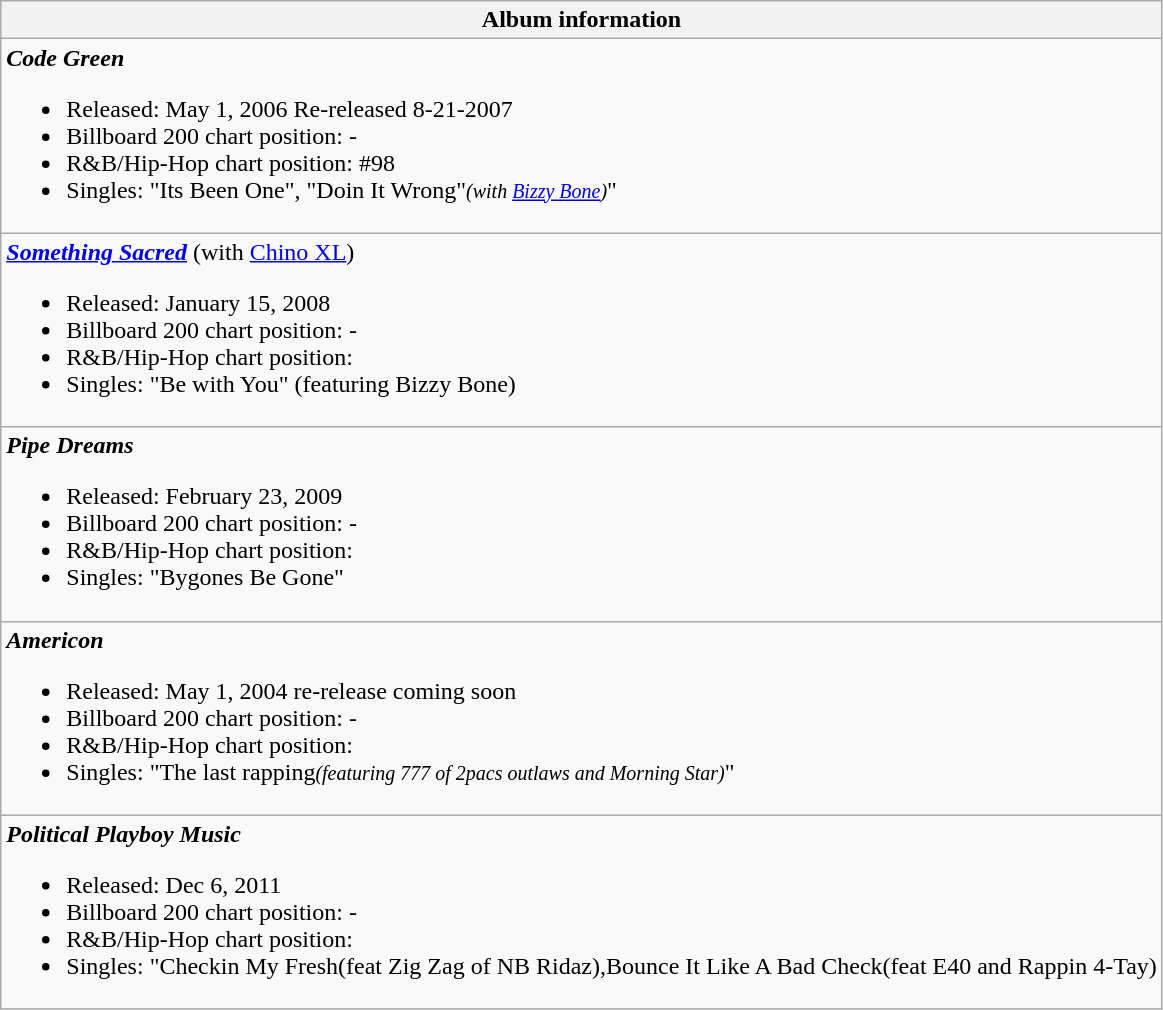<table class="wikitable">
<tr>
<th align="left">Album information</th>
</tr>
<tr>
<td align="left"><strong><em>Code Green</em></strong><br><ul><li>Released: May 1, 2006 Re-released 8-21-2007</li><li>Billboard 200 chart position: -</li><li>R&B/Hip-Hop chart position: #98</li><li>Singles: "Its Been One", "Doin It Wrong"<small><em>(with <a href='#'>Bizzy Bone</a>)</em></small>"</li></ul></td>
</tr>
<tr>
<td align="left"><strong><em><a href='#'>Something Sacred</a></em></strong> (with <a href='#'>Chino XL</a>)<br><ul><li>Released: January 15, 2008</li><li>Billboard 200 chart position: -</li><li>R&B/Hip-Hop chart position:</li><li>Singles: "Be with You" (featuring Bizzy Bone)</li></ul></td>
</tr>
<tr>
<td align="left"><strong><em>Pipe Dreams</em></strong><br><ul><li>Released: February 23, 2009</li><li>Billboard 200 chart position: -</li><li>R&B/Hip-Hop chart position:</li><li>Singles: "Bygones Be Gone"</li></ul></td>
</tr>
<tr>
<td align="left"><strong><em>Americon</em></strong><br><ul><li>Released: May 1, 2004 re-release coming soon</li><li>Billboard 200 chart position: -</li><li>R&B/Hip-Hop chart position:</li><li>Singles: "The last rapping<small><em>(featuring 777 of 2pacs outlaws and Morning Star)</em></small>"</li></ul></td>
</tr>
<tr>
<td align="left"><strong><em>Political Playboy Music</em></strong><br><ul><li>Released: Dec 6, 2011</li><li>Billboard 200 chart position: -</li><li>R&B/Hip-Hop chart position:</li><li>Singles: "Checkin My Fresh(feat Zig Zag of NB Ridaz),Bounce It Like A Bad Check(feat E40 and Rappin 4-Tay)</li></ul></td>
</tr>
</table>
